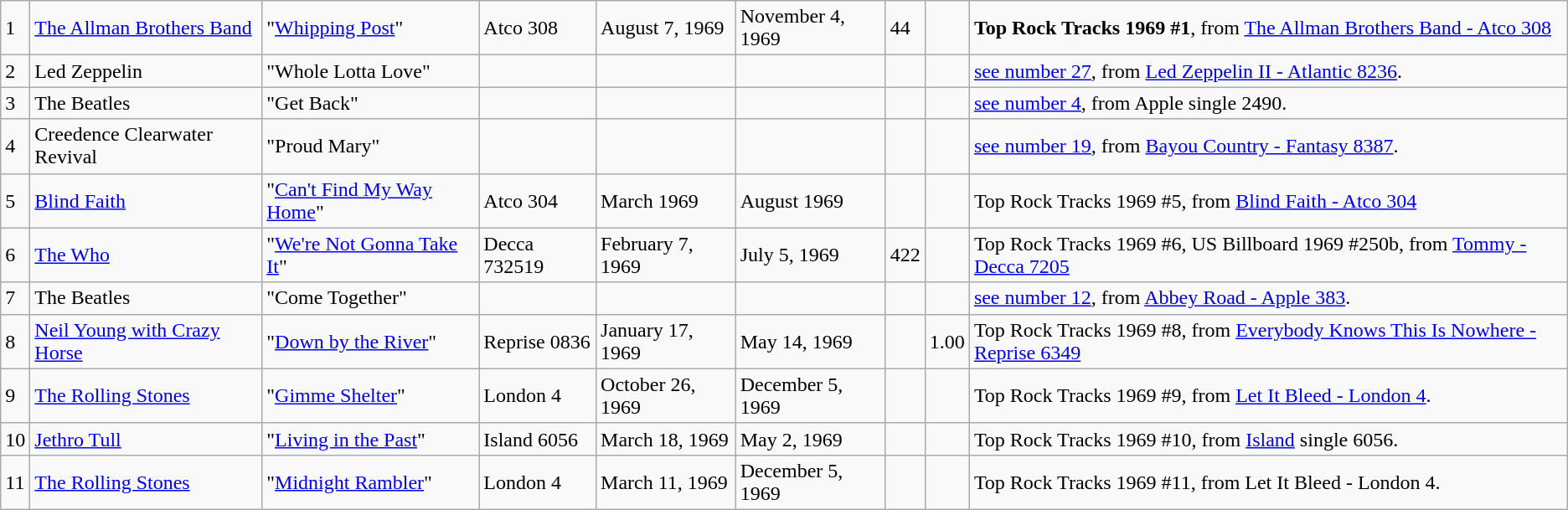<table class="wikitable sortable">
<tr>
<td>1</td>
<td><a href='#'>The Allman Brothers Band</a></td>
<td>"<a href='#'>Whipping Post</a>"</td>
<td>Atco 308</td>
<td>August 7, 1969</td>
<td>November 4, 1969</td>
<td>44</td>
<td></td>
<td><strong>Top Rock Tracks 1969 #1</strong>, from <a href='#'>The Allman Brothers Band - Atco 308</a></td>
</tr>
<tr>
<td>2</td>
<td>Led Zeppelin</td>
<td>"Whole Lotta Love"</td>
<td></td>
<td></td>
<td></td>
<td></td>
<td></td>
<td><a href='#'>see number 27</a>, from <a href='#'>Led Zeppelin II - Atlantic 8236</a>.</td>
</tr>
<tr>
<td>3</td>
<td>The Beatles</td>
<td>"Get Back"</td>
<td></td>
<td></td>
<td></td>
<td></td>
<td></td>
<td><a href='#'>see number 4</a>, from Apple single 2490.</td>
</tr>
<tr>
<td>4</td>
<td>Creedence Clearwater Revival</td>
<td>"Proud Mary"</td>
<td></td>
<td></td>
<td></td>
<td></td>
<td></td>
<td><a href='#'>see number 19</a>, from <a href='#'>Bayou Country - Fantasy 8387</a>.</td>
</tr>
<tr>
<td>5</td>
<td><a href='#'>Blind Faith</a></td>
<td>"<a href='#'>Can't Find My Way Home</a>"</td>
<td>Atco 304</td>
<td>March 1969</td>
<td>August 1969</td>
<td></td>
<td></td>
<td>Top Rock Tracks 1969 #5, from <a href='#'>Blind Faith - Atco 304</a></td>
</tr>
<tr>
<td>6</td>
<td><a href='#'>The Who</a></td>
<td>"<a href='#'>We're Not Gonna Take It</a>"</td>
<td>Decca 732519</td>
<td>February 7, 1969</td>
<td>July 5, 1969</td>
<td>422</td>
<td></td>
<td>Top Rock Tracks 1969 #6, US Billboard 1969 #250b, from <a href='#'>Tommy - Decca 7205</a></td>
</tr>
<tr>
<td>7</td>
<td>The Beatles</td>
<td>"Come Together"</td>
<td></td>
<td></td>
<td></td>
<td></td>
<td></td>
<td><a href='#'>see number 12</a>, from <a href='#'>Abbey Road - Apple 383</a>.</td>
</tr>
<tr>
<td>8</td>
<td><a href='#'>Neil Young with Crazy Horse</a></td>
<td>"<a href='#'>Down by the River</a>"</td>
<td>Reprise 0836</td>
<td>January 17, 1969</td>
<td>May 14, 1969</td>
<td></td>
<td>1.00</td>
<td>Top Rock Tracks 1969 #8, from <a href='#'>Everybody Knows This Is Nowhere - Reprise 6349</a></td>
</tr>
<tr>
<td>9</td>
<td><a href='#'>The Rolling Stones</a></td>
<td>"<a href='#'>Gimme Shelter</a>"</td>
<td>London 4</td>
<td>October 26, 1969</td>
<td>December 5, 1969</td>
<td></td>
<td></td>
<td>Top Rock Tracks 1969 #9, from <a href='#'>Let It Bleed - London 4</a>.</td>
</tr>
<tr>
<td>10</td>
<td><a href='#'>Jethro Tull</a></td>
<td>"<a href='#'>Living in the Past</a>"</td>
<td>Island 6056</td>
<td>March 18, 1969</td>
<td>May 2, 1969</td>
<td></td>
<td></td>
<td>Top Rock Tracks 1969 #10, from <a href='#'>Island</a> single 6056.</td>
</tr>
<tr>
<td>11</td>
<td><a href='#'>The Rolling Stones</a></td>
<td>"<a href='#'>Midnight Rambler</a>"</td>
<td>London 4</td>
<td>March 11, 1969</td>
<td>December 5, 1969</td>
<td></td>
<td></td>
<td>Top Rock Tracks 1969 #11, from Let It Bleed - London 4.</td>
</tr>
</table>
